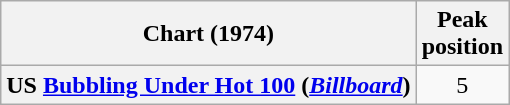<table class="wikitable plainrowheaders" style="text-align:center">
<tr>
<th scope="col">Chart (1974)</th>
<th scope="col">Peak<br>position</th>
</tr>
<tr>
<th scope="row">US <a href='#'>Bubbling Under Hot 100</a> (<a href='#'><em>Billboard</em></a>)</th>
<td>5</td>
</tr>
</table>
